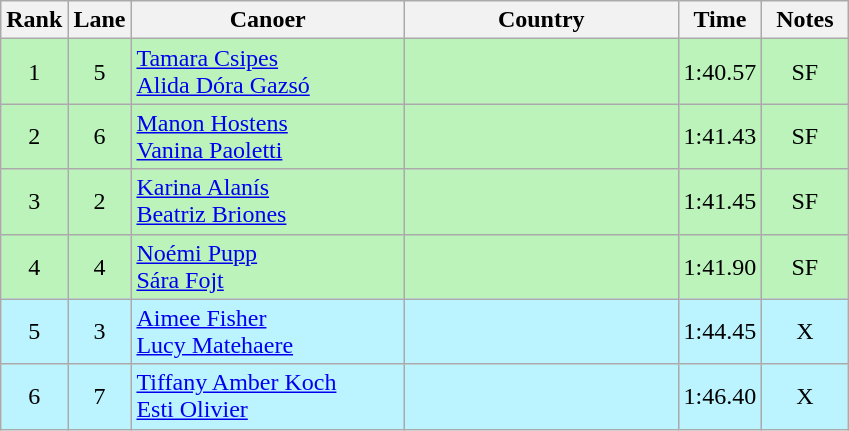<table class="wikitable sortable" style="text-align:center;">
<tr>
<th width="30">Rank</th>
<th width="30">Lane</th>
<th width="175">Canoer</th>
<th width="175">Country</th>
<th width="30">Time</th>
<th width="50">Notes</th>
</tr>
<tr bgcolor=bbf3bb>
<td>1</td>
<td>5</td>
<td align="left"><a href='#'>Tamara Csipes</a><br><a href='#'>Alida Dóra Gazsó</a></td>
<td align="left"></td>
<td>1:40.57</td>
<td>SF</td>
</tr>
<tr bgcolor=bbf3bb>
<td>2</td>
<td>6</td>
<td align="left"><a href='#'>Manon Hostens</a><br><a href='#'>Vanina Paoletti</a></td>
<td align="left"></td>
<td>1:41.43</td>
<td>SF</td>
</tr>
<tr bgcolor=bbf3bb>
<td>3</td>
<td>2</td>
<td align="left"><a href='#'>Karina Alanís</a><br><a href='#'>Beatriz Briones</a></td>
<td align="left"></td>
<td>1:41.45</td>
<td>SF</td>
</tr>
<tr bgcolor=bbf3bb>
<td>4</td>
<td>4</td>
<td align="left"><a href='#'>Noémi Pupp</a><br><a href='#'>Sára Fojt</a></td>
<td align="left"></td>
<td>1:41.90</td>
<td>SF</td>
</tr>
<tr bgcolor=bbf3ff>
<td>5</td>
<td>3</td>
<td align="left"><a href='#'>Aimee Fisher</a><br><a href='#'>Lucy Matehaere</a></td>
<td align="left"></td>
<td>1:44.45</td>
<td>X</td>
</tr>
<tr bgcolor=bbf3ff>
<td>6</td>
<td>7</td>
<td align="left"><a href='#'>Tiffany Amber Koch</a><br><a href='#'>Esti Olivier</a></td>
<td align="left"></td>
<td>1:46.40</td>
<td>X</td>
</tr>
</table>
